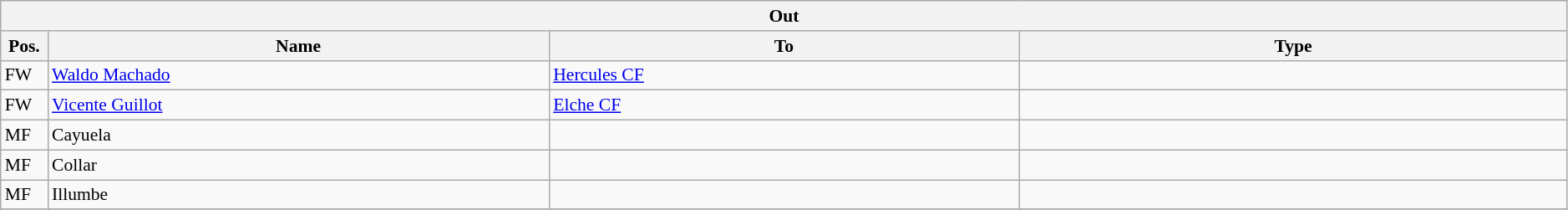<table class="wikitable" style="font-size:90%;width:99%;">
<tr>
<th colspan="4">Out</th>
</tr>
<tr>
<th width=3%>Pos.</th>
<th width=32%>Name</th>
<th width=30%>To</th>
<th width=35%>Type</th>
</tr>
<tr>
<td>FW</td>
<td><a href='#'>Waldo Machado</a></td>
<td><a href='#'>Hercules CF</a></td>
<td></td>
</tr>
<tr>
<td>FW</td>
<td><a href='#'>Vicente Guillot</a></td>
<td><a href='#'>Elche CF</a></td>
<td></td>
</tr>
<tr>
<td>MF</td>
<td>Cayuela</td>
<td></td>
<td></td>
</tr>
<tr>
<td>MF</td>
<td>Collar</td>
<td></td>
<td></td>
</tr>
<tr>
<td>MF</td>
<td>Illumbe</td>
<td></td>
<td></td>
</tr>
<tr>
</tr>
</table>
